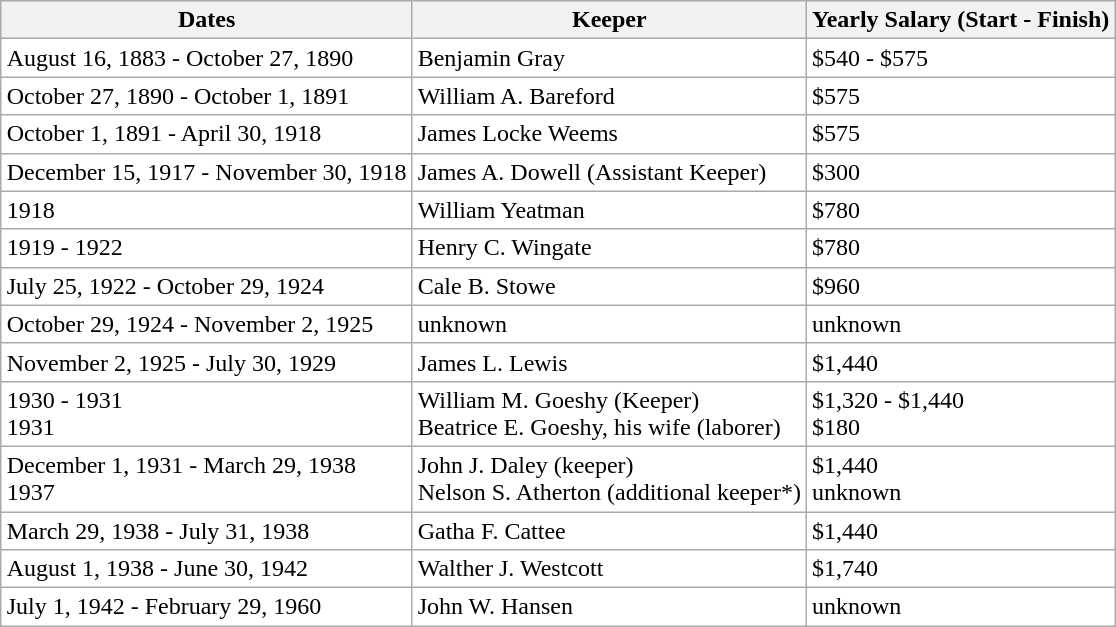<table class="wikitable" style="margin-left: auto; margin-right: auto; border: none;background: white">
<tr>
<th>Dates</th>
<th>Keeper</th>
<th>Yearly Salary (Start - Finish)</th>
</tr>
<tr>
<td>August 16, 1883 - October 27, 1890</td>
<td>Benjamin Gray</td>
<td>$540 - $575</td>
</tr>
<tr>
<td>October 27, 1890 - October 1, 1891</td>
<td>William A. Bareford</td>
<td>$575</td>
</tr>
<tr>
<td>October 1, 1891 - April 30, 1918</td>
<td>James Locke Weems</td>
<td>$575</td>
</tr>
<tr>
<td>December 15, 1917 - November 30, 1918</td>
<td>James A. Dowell (Assistant Keeper)</td>
<td>$300</td>
</tr>
<tr>
<td>1918</td>
<td>William Yeatman</td>
<td>$780</td>
</tr>
<tr>
<td>1919 - 1922</td>
<td>Henry C. Wingate</td>
<td>$780</td>
</tr>
<tr>
<td>July 25, 1922 - October 29, 1924</td>
<td>Cale B. Stowe</td>
<td>$960</td>
</tr>
<tr>
<td>October 29, 1924 - November 2, 1925</td>
<td>unknown</td>
<td>unknown</td>
</tr>
<tr>
<td>November 2, 1925 - July 30, 1929</td>
<td>James L. Lewis</td>
<td>$1,440</td>
</tr>
<tr>
<td>1930 - 1931<br>1931</td>
<td>William M. Goeshy (Keeper)<br> Beatrice E. Goeshy, his wife (laborer)</td>
<td>$1,320 - $1,440<br>$180</td>
</tr>
<tr>
<td>December 1, 1931 - March 29, 1938<br>1937</td>
<td>John J. Daley (keeper)<br>Nelson S. Atherton (additional keeper*)</td>
<td>$1,440<br>unknown</td>
</tr>
<tr>
<td>March 29, 1938 - July 31, 1938</td>
<td>Gatha F. Cattee</td>
<td>$1,440</td>
</tr>
<tr>
<td>August 1, 1938 - June 30, 1942</td>
<td>Walther J. Westcott</td>
<td>$1,740</td>
</tr>
<tr>
<td>July 1, 1942 - February 29, 1960</td>
<td>John W. Hansen</td>
<td>unknown</td>
</tr>
</table>
